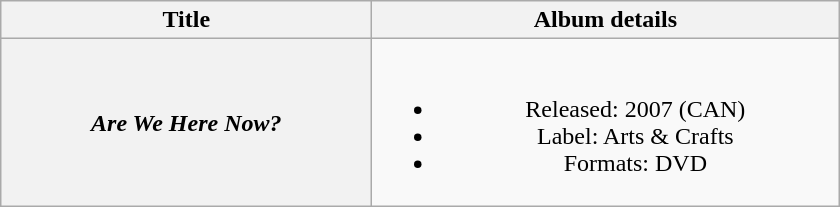<table class="wikitable plainrowheaders" style="text-align:center;">
<tr>
<th scope="col" style="width:15em;">Title</th>
<th scope="col" style="width:19em;">Album details</th>
</tr>
<tr>
<th scope="row"><em>Are We Here Now?</em></th>
<td><br><ul><li>Released: 2007 <span>(CAN)</span></li><li>Label: Arts & Crafts</li><li>Formats: DVD</li></ul></td>
</tr>
</table>
